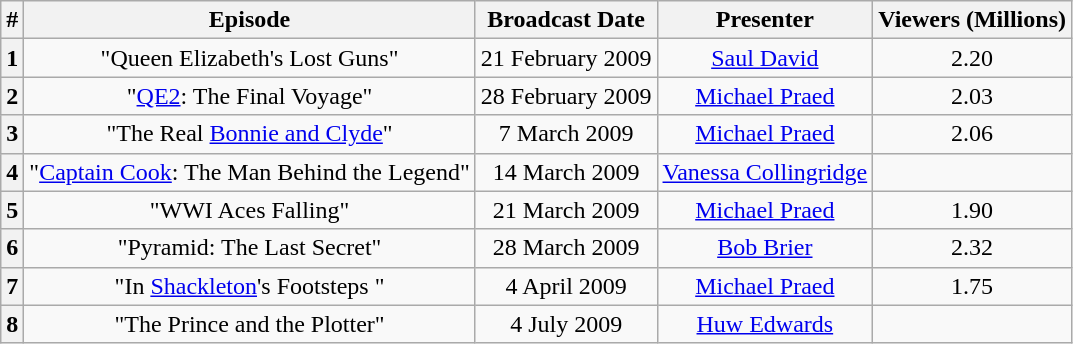<table class="wikitable" border="1" style="text-align: center">
<tr>
<th>#</th>
<th>Episode</th>
<th>Broadcast Date</th>
<th>Presenter</th>
<th>Viewers (Millions)</th>
</tr>
<tr>
<th>1</th>
<td>"Queen Elizabeth's Lost Guns"</td>
<td>21 February 2009</td>
<td><a href='#'>Saul David</a></td>
<td>2.20</td>
</tr>
<tr>
<th>2</th>
<td>"<a href='#'>QE2</a>: The Final Voyage"</td>
<td>28 February 2009</td>
<td><a href='#'>Michael Praed</a></td>
<td>2.03</td>
</tr>
<tr>
<th>3</th>
<td>"The Real <a href='#'>Bonnie and Clyde</a>"</td>
<td>7 March 2009</td>
<td><a href='#'>Michael Praed</a></td>
<td>2.06</td>
</tr>
<tr>
<th>4</th>
<td>"<a href='#'>Captain Cook</a>: The Man Behind the Legend"</td>
<td>14 March 2009</td>
<td><a href='#'>Vanessa Collingridge</a></td>
<td></td>
</tr>
<tr>
<th>5</th>
<td>"WWI Aces Falling"</td>
<td>21 March 2009</td>
<td><a href='#'>Michael Praed</a></td>
<td>1.90</td>
</tr>
<tr>
<th>6</th>
<td>"Pyramid: The Last Secret"</td>
<td>28 March 2009</td>
<td><a href='#'>Bob Brier</a></td>
<td>2.32</td>
</tr>
<tr>
<th>7</th>
<td>"In <a href='#'>Shackleton</a>'s Footsteps "</td>
<td>4 April 2009</td>
<td><a href='#'>Michael Praed</a></td>
<td>1.75</td>
</tr>
<tr>
<th>8</th>
<td>"The Prince and the Plotter"</td>
<td>4 July 2009</td>
<td><a href='#'>Huw Edwards</a></td>
<td></td>
</tr>
</table>
